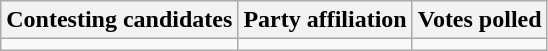<table class="wikitable sortable">
<tr>
<th>Contesting candidates</th>
<th>Party affiliation</th>
<th>Votes polled</th>
</tr>
<tr>
<td></td>
<td></td>
<td></td>
</tr>
</table>
